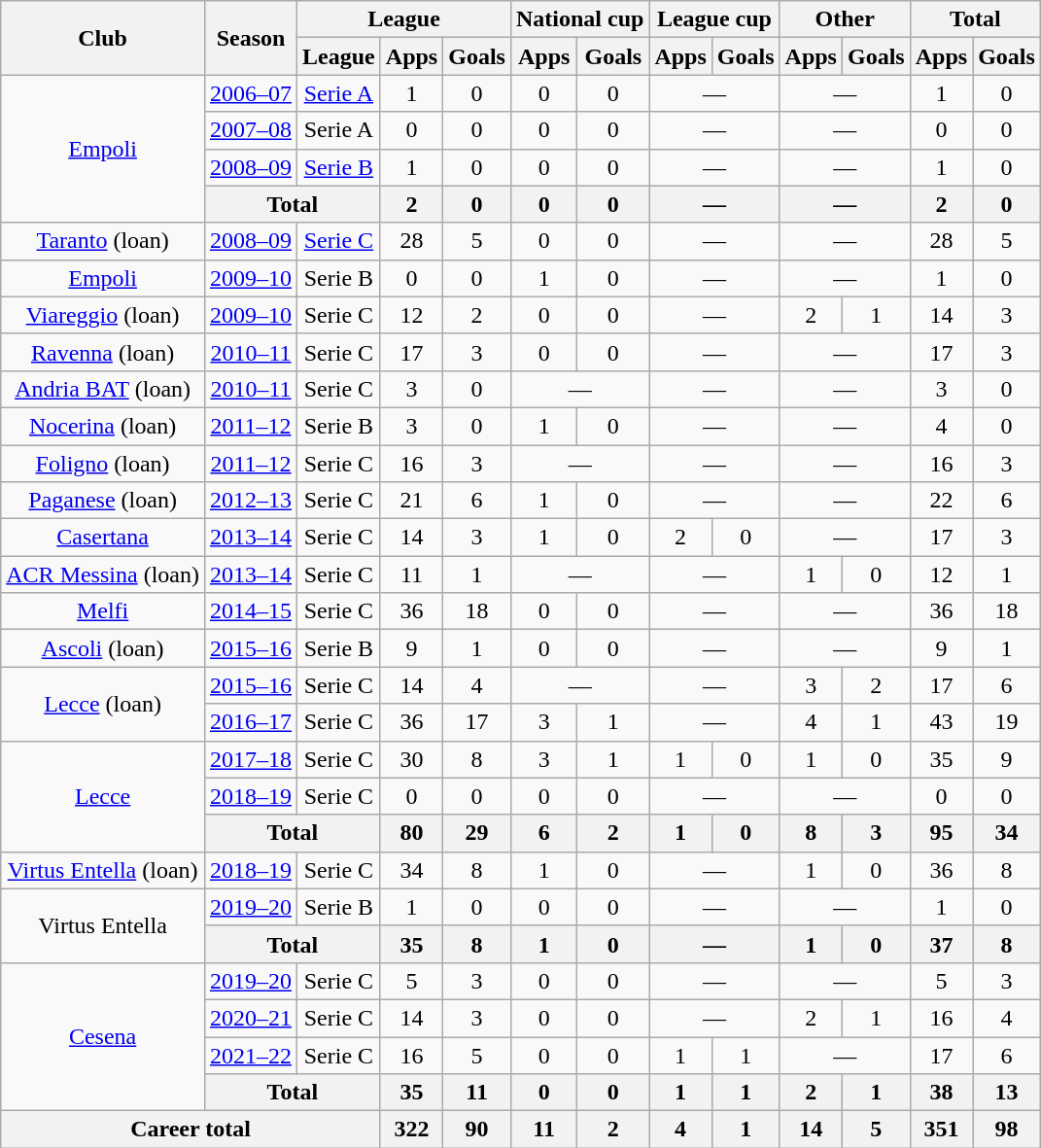<table class="wikitable" style="text-align: center;">
<tr>
<th rowspan="2">Club</th>
<th rowspan="2">Season</th>
<th colspan="3">League</th>
<th colspan="2">National cup</th>
<th colspan="2">League cup</th>
<th colspan="2">Other</th>
<th colspan="2">Total</th>
</tr>
<tr>
<th>League</th>
<th>Apps</th>
<th>Goals</th>
<th>Apps</th>
<th>Goals</th>
<th>Apps</th>
<th>Goals</th>
<th>Apps</th>
<th>Goals</th>
<th>Apps</th>
<th>Goals</th>
</tr>
<tr>
<td rowspan="4"><a href='#'>Empoli</a></td>
<td><a href='#'>2006–07</a></td>
<td><a href='#'>Serie A</a></td>
<td>1</td>
<td>0</td>
<td>0</td>
<td>0</td>
<td colspan="2">—</td>
<td colspan="2">—</td>
<td>1</td>
<td>0</td>
</tr>
<tr>
<td><a href='#'>2007–08</a></td>
<td>Serie A</td>
<td>0</td>
<td>0</td>
<td>0</td>
<td>0</td>
<td colspan="2">—</td>
<td colspan="2">—</td>
<td>0</td>
<td>0</td>
</tr>
<tr>
<td><a href='#'>2008–09</a></td>
<td><a href='#'>Serie B</a></td>
<td>1</td>
<td>0</td>
<td>0</td>
<td>0</td>
<td colspan="2">—</td>
<td colspan="2">—</td>
<td>1</td>
<td>0</td>
</tr>
<tr>
<th colspan="2">Total</th>
<th>2</th>
<th>0</th>
<th>0</th>
<th>0</th>
<th colspan="2">—</th>
<th colspan="2">—</th>
<th>2</th>
<th>0</th>
</tr>
<tr>
<td><a href='#'>Taranto</a> (loan)</td>
<td><a href='#'>2008–09</a></td>
<td><a href='#'>Serie C</a></td>
<td>28</td>
<td>5</td>
<td>0</td>
<td>0</td>
<td colspan="2">—</td>
<td colspan="2">—</td>
<td>28</td>
<td>5</td>
</tr>
<tr>
<td><a href='#'>Empoli</a></td>
<td><a href='#'>2009–10</a></td>
<td>Serie B</td>
<td>0</td>
<td>0</td>
<td>1</td>
<td>0</td>
<td colspan="2">—</td>
<td colspan="2">—</td>
<td>1</td>
<td>0</td>
</tr>
<tr>
<td><a href='#'>Viareggio</a> (loan)</td>
<td><a href='#'>2009–10</a></td>
<td>Serie C</td>
<td>12</td>
<td>2</td>
<td>0</td>
<td>0</td>
<td colspan="2">—</td>
<td>2</td>
<td>1</td>
<td>14</td>
<td>3</td>
</tr>
<tr>
<td><a href='#'>Ravenna</a> (loan)</td>
<td><a href='#'>2010–11</a></td>
<td>Serie C</td>
<td>17</td>
<td>3</td>
<td>0</td>
<td>0</td>
<td colspan="2">—</td>
<td colspan="2">—</td>
<td>17</td>
<td>3</td>
</tr>
<tr>
<td><a href='#'>Andria BAT</a> (loan)</td>
<td><a href='#'>2010–11</a></td>
<td>Serie C</td>
<td>3</td>
<td>0</td>
<td colspan="2">—</td>
<td colspan="2">—</td>
<td colspan="2">—</td>
<td>3</td>
<td>0</td>
</tr>
<tr>
<td><a href='#'>Nocerina</a> (loan)</td>
<td><a href='#'>2011–12</a></td>
<td>Serie B</td>
<td>3</td>
<td>0</td>
<td>1</td>
<td>0</td>
<td colspan="2">—</td>
<td colspan="2">—</td>
<td>4</td>
<td>0</td>
</tr>
<tr>
<td><a href='#'>Foligno</a> (loan)</td>
<td><a href='#'>2011–12</a></td>
<td>Serie C</td>
<td>16</td>
<td>3</td>
<td colspan="2">—</td>
<td colspan="2">—</td>
<td colspan="2">—</td>
<td>16</td>
<td>3</td>
</tr>
<tr>
<td><a href='#'>Paganese</a> (loan)</td>
<td><a href='#'>2012–13</a></td>
<td>Serie C</td>
<td>21</td>
<td>6</td>
<td>1</td>
<td>0</td>
<td colspan="2">—</td>
<td colspan="2">—</td>
<td>22</td>
<td>6</td>
</tr>
<tr>
<td><a href='#'>Casertana</a></td>
<td><a href='#'>2013–14</a></td>
<td>Serie C</td>
<td>14</td>
<td>3</td>
<td>1</td>
<td>0</td>
<td>2</td>
<td>0</td>
<td colspan="2">—</td>
<td>17</td>
<td>3</td>
</tr>
<tr>
<td><a href='#'>ACR Messina</a> (loan)</td>
<td><a href='#'>2013–14</a></td>
<td>Serie C</td>
<td>11</td>
<td>1</td>
<td colspan="2">—</td>
<td colspan="2">—</td>
<td>1</td>
<td>0</td>
<td>12</td>
<td>1</td>
</tr>
<tr>
<td><a href='#'>Melfi</a></td>
<td><a href='#'>2014–15</a></td>
<td>Serie C</td>
<td>36</td>
<td>18</td>
<td>0</td>
<td>0</td>
<td colspan="2">—</td>
<td colspan="2">—</td>
<td>36</td>
<td>18</td>
</tr>
<tr>
<td><a href='#'>Ascoli</a> (loan)</td>
<td><a href='#'>2015–16</a></td>
<td>Serie B</td>
<td>9</td>
<td>1</td>
<td>0</td>
<td>0</td>
<td colspan="2">—</td>
<td colspan="2">—</td>
<td>9</td>
<td>1</td>
</tr>
<tr>
<td rowspan="2"><a href='#'>Lecce</a> (loan)</td>
<td><a href='#'>2015–16</a></td>
<td>Serie C</td>
<td>14</td>
<td>4</td>
<td colspan="2">—</td>
<td colspan="2">—</td>
<td>3</td>
<td>2</td>
<td>17</td>
<td>6</td>
</tr>
<tr>
<td><a href='#'>2016–17</a></td>
<td>Serie C</td>
<td>36</td>
<td>17</td>
<td>3</td>
<td>1</td>
<td colspan="2">—</td>
<td>4</td>
<td>1</td>
<td>43</td>
<td>19</td>
</tr>
<tr>
<td rowspan="3"><a href='#'>Lecce</a></td>
<td><a href='#'>2017–18</a></td>
<td>Serie C</td>
<td>30</td>
<td>8</td>
<td>3</td>
<td>1</td>
<td>1</td>
<td>0</td>
<td>1</td>
<td>0</td>
<td>35</td>
<td>9</td>
</tr>
<tr>
<td><a href='#'>2018–19</a></td>
<td>Serie C</td>
<td>0</td>
<td>0</td>
<td>0</td>
<td>0</td>
<td colspan="2">—</td>
<td colspan="2">—</td>
<td>0</td>
<td>0</td>
</tr>
<tr>
<th colspan="2">Total</th>
<th>80</th>
<th>29</th>
<th>6</th>
<th>2</th>
<th>1</th>
<th>0</th>
<th>8</th>
<th>3</th>
<th>95</th>
<th>34</th>
</tr>
<tr>
<td><a href='#'>Virtus Entella</a> (loan)</td>
<td><a href='#'>2018–19</a></td>
<td>Serie C</td>
<td>34</td>
<td>8</td>
<td>1</td>
<td>0</td>
<td colspan="2">—</td>
<td>1</td>
<td>0</td>
<td>36</td>
<td>8</td>
</tr>
<tr>
<td rowspan="2">Virtus Entella</td>
<td><a href='#'>2019–20</a></td>
<td>Serie B</td>
<td>1</td>
<td>0</td>
<td>0</td>
<td>0</td>
<td colspan="2">—</td>
<td colspan="2">—</td>
<td>1</td>
<td>0</td>
</tr>
<tr>
<th colspan="2">Total</th>
<th>35</th>
<th>8</th>
<th>1</th>
<th>0</th>
<th colspan="2">—</th>
<th>1</th>
<th>0</th>
<th>37</th>
<th>8</th>
</tr>
<tr>
<td rowspan="4"><a href='#'>Cesena</a></td>
<td><a href='#'>2019–20</a></td>
<td>Serie C</td>
<td>5</td>
<td>3</td>
<td>0</td>
<td>0</td>
<td colspan="2">—</td>
<td colspan="2">—</td>
<td>5</td>
<td>3</td>
</tr>
<tr>
<td><a href='#'>2020–21</a></td>
<td>Serie C</td>
<td>14</td>
<td>3</td>
<td>0</td>
<td>0</td>
<td colspan="2">—</td>
<td>2</td>
<td>1</td>
<td>16</td>
<td>4</td>
</tr>
<tr>
<td><a href='#'>2021–22</a></td>
<td>Serie C</td>
<td>16</td>
<td>5</td>
<td>0</td>
<td>0</td>
<td>1</td>
<td>1</td>
<td colspan="2">—</td>
<td>17</td>
<td>6</td>
</tr>
<tr>
<th colspan="2">Total</th>
<th>35</th>
<th>11</th>
<th>0</th>
<th>0</th>
<th>1</th>
<th>1</th>
<th>2</th>
<th>1</th>
<th>38</th>
<th>13</th>
</tr>
<tr>
<th colspan="3">Career total</th>
<th>322</th>
<th>90</th>
<th>11</th>
<th>2</th>
<th>4</th>
<th>1</th>
<th>14</th>
<th>5</th>
<th>351</th>
<th>98</th>
</tr>
</table>
